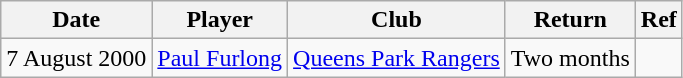<table class="wikitable">
<tr>
<th>Date</th>
<th>Player</th>
<th>Club</th>
<th>Return</th>
<th>Ref</th>
</tr>
<tr>
<td>7 August 2000</td>
<td><a href='#'>Paul Furlong</a></td>
<td><a href='#'>Queens Park Rangers</a></td>
<td>Two months</td>
<td style="text-align: center"></td>
</tr>
</table>
